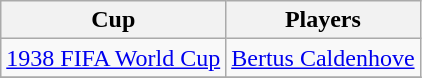<table class="wikitable" style="text-align: left">
<tr style="text-align: center">
<th>Cup</th>
<th>Players</th>
</tr>
<tr>
<td align="left"> <a href='#'>1938 FIFA World Cup</a></td>
<td> <a href='#'>Bertus Caldenhove</a></td>
</tr>
<tr>
</tr>
</table>
